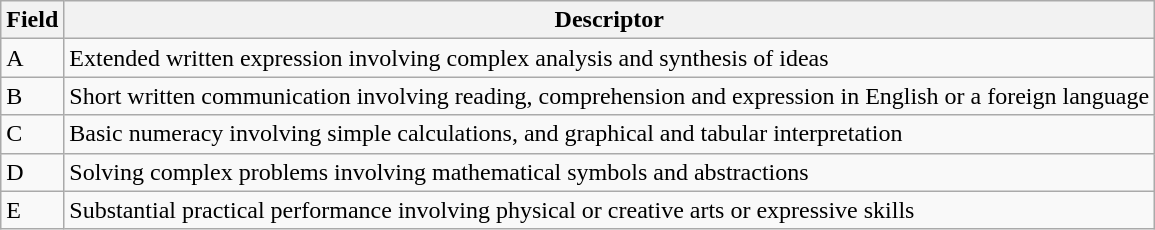<table class="wikitable">
<tr>
<th>Field</th>
<th>Descriptor</th>
</tr>
<tr>
<td>A</td>
<td>Extended written expression involving complex analysis and synthesis of ideas</td>
</tr>
<tr>
<td>B</td>
<td>Short written communication involving reading, comprehension and expression in English or a foreign language</td>
</tr>
<tr>
<td>C</td>
<td>Basic numeracy involving simple calculations, and graphical and tabular interpretation</td>
</tr>
<tr>
<td>D</td>
<td>Solving complex problems involving mathematical symbols and abstractions</td>
</tr>
<tr>
<td>E</td>
<td>Substantial practical performance involving physical or creative arts or expressive skills</td>
</tr>
</table>
